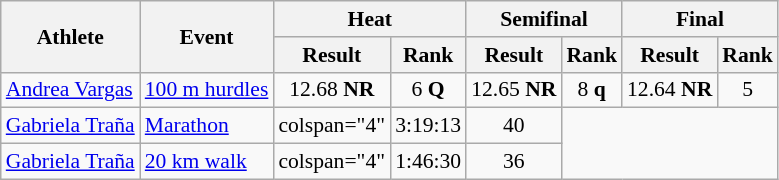<table class="wikitable" style="font-size:90%">
<tr>
<th rowspan="2">Athlete</th>
<th rowspan="2">Event</th>
<th colspan="2">Heat</th>
<th colspan="2">Semifinal</th>
<th colspan="2">Final</th>
</tr>
<tr>
<th>Result</th>
<th>Rank</th>
<th>Result</th>
<th>Rank</th>
<th>Result</th>
<th>Rank</th>
</tr>
<tr style=text-align:center>
<td style=text-align:left><a href='#'>Andrea Vargas</a></td>
<td style=text-align:left><a href='#'>100 m hurdles</a></td>
<td>12.68 <strong>NR</strong></td>
<td>6 <strong>Q</strong></td>
<td>12.65 <strong>NR</strong></td>
<td>8 <strong>q</strong></td>
<td>12.64 <strong>NR</strong></td>
<td>5</td>
</tr>
<tr style=text-align:center>
<td style=text-align:left><a href='#'>Gabriela Traña</a></td>
<td style=text-align:left><a href='#'>Marathon</a></td>
<td>colspan="4" </td>
<td>3:19:13</td>
<td>40</td>
</tr>
<tr style=text-align:center>
<td style=text-align:left><a href='#'>Gabriela Traña</a></td>
<td style=text-align:left><a href='#'>20 km walk</a></td>
<td>colspan="4" </td>
<td>1:46:30</td>
<td>36</td>
</tr>
</table>
